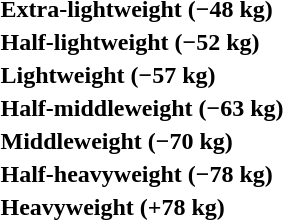<table>
<tr>
<th rowspan=2 style="text-align:left;">Extra-lightweight (−48 kg)</th>
<td rowspan=2></td>
<td rowspan=2></td>
<td></td>
</tr>
<tr>
<td></td>
</tr>
<tr>
<th rowspan=2 style="text-align:left;">Half-lightweight (−52 kg)</th>
<td rowspan=2></td>
<td rowspan=2></td>
<td></td>
</tr>
<tr>
<td></td>
</tr>
<tr>
<th rowspan=2 style="text-align:left;">Lightweight (−57 kg)</th>
<td rowspan=2></td>
<td rowspan=2></td>
<td></td>
</tr>
<tr>
<td></td>
</tr>
<tr>
<th rowspan=2 style="text-align:left;">Half-middleweight (−63 kg)</th>
<td rowspan=2></td>
<td rowspan=2></td>
<td></td>
</tr>
<tr>
<td></td>
</tr>
<tr>
<th rowspan=2 style="text-align:left;">Middleweight (−70 kg)</th>
<td rowspan=2></td>
<td rowspan=2></td>
<td></td>
</tr>
<tr>
<td></td>
</tr>
<tr>
<th rowspan=2 style="text-align:left;">Half-heavyweight (−78 kg)</th>
<td rowspan=2></td>
<td rowspan=2></td>
<td></td>
</tr>
<tr>
<td></td>
</tr>
<tr>
<th rowspan=2 style="text-align:left;">Heavyweight (+78 kg)</th>
<td rowspan=2></td>
<td rowspan=2></td>
<td></td>
</tr>
<tr>
<td></td>
</tr>
</table>
